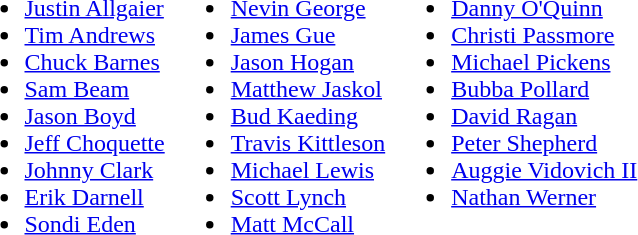<table>
<tr valign="top"|>
<td><br><ul><li><a href='#'>Justin Allgaier</a></li><li><a href='#'>Tim Andrews</a></li><li><a href='#'>Chuck Barnes</a></li><li><a href='#'>Sam Beam</a></li><li><a href='#'>Jason Boyd</a></li><li><a href='#'>Jeff Choquette</a></li><li><a href='#'>Johnny Clark</a></li><li><a href='#'>Erik Darnell</a></li><li><a href='#'>Sondi Eden</a></li></ul></td>
<td><br><ul><li><a href='#'>Nevin George</a></li><li><a href='#'>James Gue</a></li><li><a href='#'>Jason Hogan</a></li><li><a href='#'>Matthew Jaskol</a></li><li><a href='#'>Bud Kaeding</a></li><li><a href='#'>Travis Kittleson</a></li><li><a href='#'>Michael Lewis</a></li><li><a href='#'>Scott Lynch</a></li><li><a href='#'>Matt McCall</a></li></ul></td>
<td><br><ul><li><a href='#'>Danny O'Quinn</a></li><li><a href='#'>Christi Passmore</a></li><li><a href='#'>Michael Pickens</a></li><li><a href='#'>Bubba Pollard</a></li><li><a href='#'>David Ragan</a></li><li><a href='#'>Peter Shepherd</a></li><li><a href='#'>Auggie Vidovich II</a></li><li><a href='#'>Nathan Werner</a></li></ul></td>
</tr>
</table>
